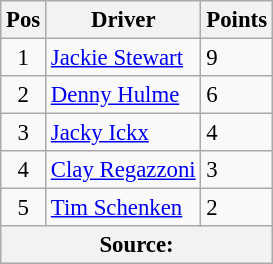<table class="wikitable" style="font-size: 95%;">
<tr>
<th>Pos</th>
<th>Driver</th>
<th>Points</th>
</tr>
<tr>
<td align="center">1</td>
<td> <a href='#'>Jackie Stewart</a></td>
<td align="left">9</td>
</tr>
<tr>
<td align="center">2</td>
<td> <a href='#'>Denny Hulme</a></td>
<td align="left">6</td>
</tr>
<tr>
<td align="center">3</td>
<td> <a href='#'>Jacky Ickx</a></td>
<td align="left">4</td>
</tr>
<tr>
<td align="center">4</td>
<td> <a href='#'>Clay Regazzoni</a></td>
<td align="left">3</td>
</tr>
<tr>
<td align="center">5</td>
<td> <a href='#'>Tim Schenken</a></td>
<td align="left">2</td>
</tr>
<tr>
<th colspan=3>Source:</th>
</tr>
</table>
